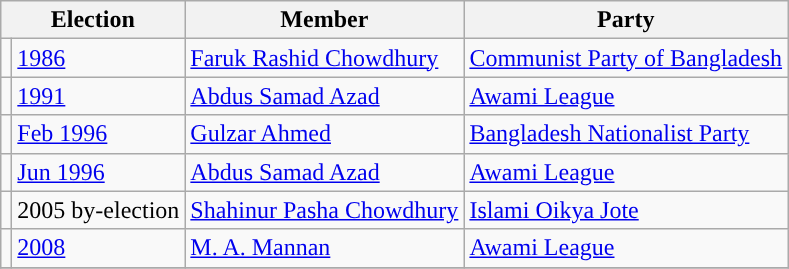<table class="wikitable">
<tr>
<th colspan="2">Election</th>
<th>Member</th>
<th>Party</th>
</tr>
<tr>
<td style="background-color:"></td>
<td><a href='#'>1986</a></td>
<td><a href='#'>Faruk Rashid Chowdhury</a></td>
<td><a href='#'>Communist Party of Bangladesh</a></td>
</tr>
<tr>
<td style="background-color:"></td>
<td><a href='#'>1991</a></td>
<td><a href='#'>Abdus Samad Azad</a></td>
<td><a href='#'>Awami League</a></td>
</tr>
<tr>
<td style="background-color:"></td>
<td><a href='#'>Feb 1996</a></td>
<td><a href='#'>Gulzar Ahmed</a></td>
<td><a href='#'>Bangladesh Nationalist Party</a></td>
</tr>
<tr>
<td style="background-color:"></td>
<td><a href='#'>Jun 1996</a></td>
<td><a href='#'>Abdus Samad Azad</a></td>
<td><a href='#'>Awami League</a></td>
</tr>
<tr>
<td style="background-color:"></td>
<td>2005 by-election</td>
<td><a href='#'>Shahinur Pasha Chowdhury</a></td>
<td><a href='#'>Islami Oikya Jote</a></td>
</tr>
<tr>
<td style="background-color:"></td>
<td><a href='#'>2008</a></td>
<td><a href='#'>M. A. Mannan</a></td>
<td><a href='#'>Awami League</a></td>
</tr>
<tr>
</tr>
</table>
